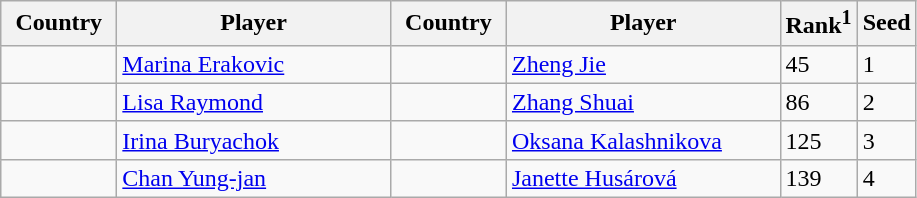<table class="sortable wikitable">
<tr>
<th width="70">Country</th>
<th width="175">Player</th>
<th width="70">Country</th>
<th width="175">Player</th>
<th>Rank<sup>1</sup></th>
<th>Seed</th>
</tr>
<tr>
<td></td>
<td><a href='#'>Marina Erakovic</a></td>
<td></td>
<td><a href='#'>Zheng Jie</a></td>
<td>45</td>
<td>1</td>
</tr>
<tr>
<td></td>
<td><a href='#'>Lisa Raymond</a></td>
<td></td>
<td><a href='#'>Zhang Shuai</a></td>
<td>86</td>
<td>2</td>
</tr>
<tr>
<td></td>
<td><a href='#'>Irina Buryachok</a></td>
<td></td>
<td><a href='#'>Oksana Kalashnikova</a></td>
<td>125</td>
<td>3</td>
</tr>
<tr>
<td></td>
<td><a href='#'>Chan Yung-jan</a></td>
<td></td>
<td><a href='#'>Janette Husárová</a></td>
<td>139</td>
<td>4</td>
</tr>
</table>
